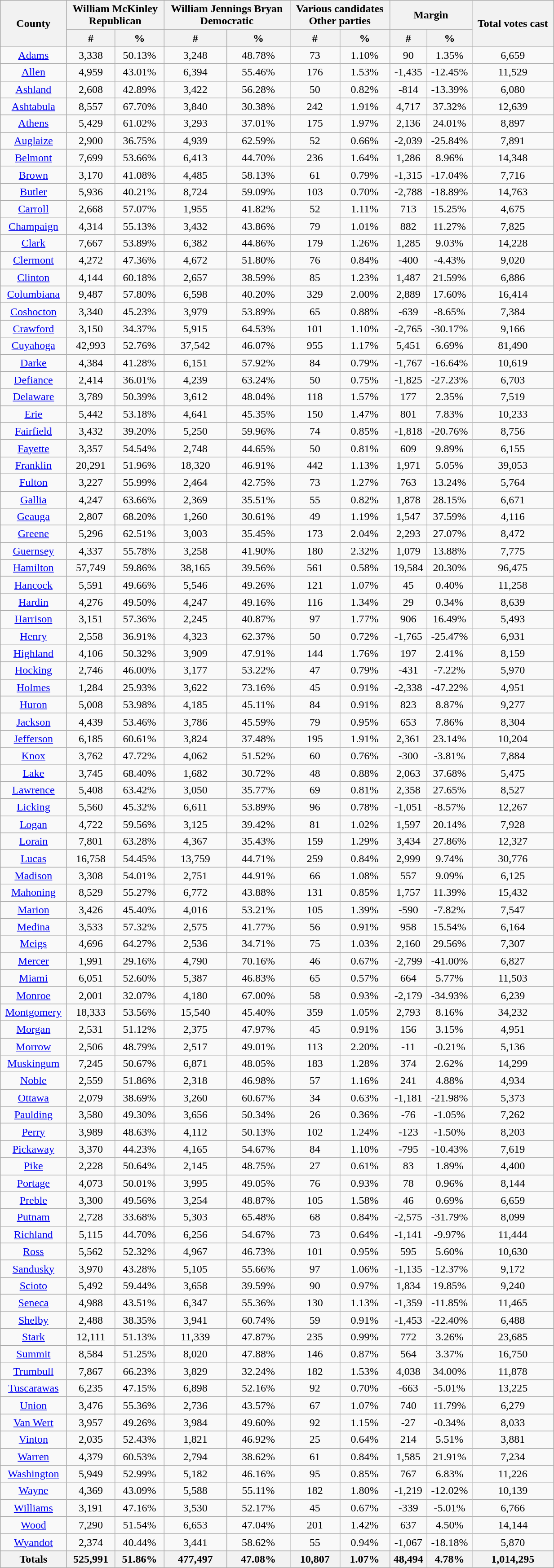<table width="65%"  class="wikitable sortable" style="text-align:center">
<tr>
<th style="text-align:center;" rowspan="2">County</th>
<th style="text-align:center;" colspan="2">William McKinley<br>Republican</th>
<th style="text-align:center;" colspan="2">William Jennings Bryan<br>Democratic</th>
<th style="text-align:center;" colspan="2">Various candidates<br>Other parties</th>
<th style="text-align:center;" colspan="2">Margin</th>
<th style="text-align:center;" rowspan="2">Total votes cast</th>
</tr>
<tr>
<th style="text-align:center;" data-sort-type="number">#</th>
<th style="text-align:center;" data-sort-type="number">%</th>
<th style="text-align:center;" data-sort-type="number">#</th>
<th style="text-align:center;" data-sort-type="number">%</th>
<th style="text-align:center;" data-sort-type="number">#</th>
<th style="text-align:center;" data-sort-type="number">%</th>
<th style="text-align:center;" data-sort-type="number">#</th>
<th style="text-align:center;" data-sort-type="number">%</th>
</tr>
<tr style="text-align:center;">
<td><a href='#'>Adams</a></td>
<td>3,338</td>
<td>50.13%</td>
<td>3,248</td>
<td>48.78%</td>
<td>73</td>
<td>1.10%</td>
<td>90</td>
<td>1.35%</td>
<td>6,659</td>
</tr>
<tr style="text-align:center;">
<td><a href='#'>Allen</a></td>
<td>4,959</td>
<td>43.01%</td>
<td>6,394</td>
<td>55.46%</td>
<td>176</td>
<td>1.53%</td>
<td>-1,435</td>
<td>-12.45%</td>
<td>11,529</td>
</tr>
<tr style="text-align:center;">
<td><a href='#'>Ashland</a></td>
<td>2,608</td>
<td>42.89%</td>
<td>3,422</td>
<td>56.28%</td>
<td>50</td>
<td>0.82%</td>
<td>-814</td>
<td>-13.39%</td>
<td>6,080</td>
</tr>
<tr style="text-align:center;">
<td><a href='#'>Ashtabula</a></td>
<td>8,557</td>
<td>67.70%</td>
<td>3,840</td>
<td>30.38%</td>
<td>242</td>
<td>1.91%</td>
<td>4,717</td>
<td>37.32%</td>
<td>12,639</td>
</tr>
<tr style="text-align:center;">
<td><a href='#'>Athens</a></td>
<td>5,429</td>
<td>61.02%</td>
<td>3,293</td>
<td>37.01%</td>
<td>175</td>
<td>1.97%</td>
<td>2,136</td>
<td>24.01%</td>
<td>8,897</td>
</tr>
<tr style="text-align:center;">
<td><a href='#'>Auglaize</a></td>
<td>2,900</td>
<td>36.75%</td>
<td>4,939</td>
<td>62.59%</td>
<td>52</td>
<td>0.66%</td>
<td>-2,039</td>
<td>-25.84%</td>
<td>7,891</td>
</tr>
<tr style="text-align:center;">
<td><a href='#'>Belmont</a></td>
<td>7,699</td>
<td>53.66%</td>
<td>6,413</td>
<td>44.70%</td>
<td>236</td>
<td>1.64%</td>
<td>1,286</td>
<td>8.96%</td>
<td>14,348</td>
</tr>
<tr style="text-align:center;">
<td><a href='#'>Brown</a></td>
<td>3,170</td>
<td>41.08%</td>
<td>4,485</td>
<td>58.13%</td>
<td>61</td>
<td>0.79%</td>
<td>-1,315</td>
<td>-17.04%</td>
<td>7,716</td>
</tr>
<tr style="text-align:center;">
<td><a href='#'>Butler</a></td>
<td>5,936</td>
<td>40.21%</td>
<td>8,724</td>
<td>59.09%</td>
<td>103</td>
<td>0.70%</td>
<td>-2,788</td>
<td>-18.89%</td>
<td>14,763</td>
</tr>
<tr style="text-align:center;">
<td><a href='#'>Carroll</a></td>
<td>2,668</td>
<td>57.07%</td>
<td>1,955</td>
<td>41.82%</td>
<td>52</td>
<td>1.11%</td>
<td>713</td>
<td>15.25%</td>
<td>4,675</td>
</tr>
<tr style="text-align:center;">
<td><a href='#'>Champaign</a></td>
<td>4,314</td>
<td>55.13%</td>
<td>3,432</td>
<td>43.86%</td>
<td>79</td>
<td>1.01%</td>
<td>882</td>
<td>11.27%</td>
<td>7,825</td>
</tr>
<tr style="text-align:center;">
<td><a href='#'>Clark</a></td>
<td>7,667</td>
<td>53.89%</td>
<td>6,382</td>
<td>44.86%</td>
<td>179</td>
<td>1.26%</td>
<td>1,285</td>
<td>9.03%</td>
<td>14,228</td>
</tr>
<tr style="text-align:center;">
<td><a href='#'>Clermont</a></td>
<td>4,272</td>
<td>47.36%</td>
<td>4,672</td>
<td>51.80%</td>
<td>76</td>
<td>0.84%</td>
<td>-400</td>
<td>-4.43%</td>
<td>9,020</td>
</tr>
<tr style="text-align:center;">
<td><a href='#'>Clinton</a></td>
<td>4,144</td>
<td>60.18%</td>
<td>2,657</td>
<td>38.59%</td>
<td>85</td>
<td>1.23%</td>
<td>1,487</td>
<td>21.59%</td>
<td>6,886</td>
</tr>
<tr style="text-align:center;">
<td><a href='#'>Columbiana</a></td>
<td>9,487</td>
<td>57.80%</td>
<td>6,598</td>
<td>40.20%</td>
<td>329</td>
<td>2.00%</td>
<td>2,889</td>
<td>17.60%</td>
<td>16,414</td>
</tr>
<tr style="text-align:center;">
<td><a href='#'>Coshocton</a></td>
<td>3,340</td>
<td>45.23%</td>
<td>3,979</td>
<td>53.89%</td>
<td>65</td>
<td>0.88%</td>
<td>-639</td>
<td>-8.65%</td>
<td>7,384</td>
</tr>
<tr style="text-align:center;">
<td><a href='#'>Crawford</a></td>
<td>3,150</td>
<td>34.37%</td>
<td>5,915</td>
<td>64.53%</td>
<td>101</td>
<td>1.10%</td>
<td>-2,765</td>
<td>-30.17%</td>
<td>9,166</td>
</tr>
<tr style="text-align:center;">
<td><a href='#'>Cuyahoga</a></td>
<td>42,993</td>
<td>52.76%</td>
<td>37,542</td>
<td>46.07%</td>
<td>955</td>
<td>1.17%</td>
<td>5,451</td>
<td>6.69%</td>
<td>81,490</td>
</tr>
<tr style="text-align:center;">
<td><a href='#'>Darke</a></td>
<td>4,384</td>
<td>41.28%</td>
<td>6,151</td>
<td>57.92%</td>
<td>84</td>
<td>0.79%</td>
<td>-1,767</td>
<td>-16.64%</td>
<td>10,619</td>
</tr>
<tr style="text-align:center;">
<td><a href='#'>Defiance</a></td>
<td>2,414</td>
<td>36.01%</td>
<td>4,239</td>
<td>63.24%</td>
<td>50</td>
<td>0.75%</td>
<td>-1,825</td>
<td>-27.23%</td>
<td>6,703</td>
</tr>
<tr style="text-align:center;">
<td><a href='#'>Delaware</a></td>
<td>3,789</td>
<td>50.39%</td>
<td>3,612</td>
<td>48.04%</td>
<td>118</td>
<td>1.57%</td>
<td>177</td>
<td>2.35%</td>
<td>7,519</td>
</tr>
<tr style="text-align:center;">
<td><a href='#'>Erie</a></td>
<td>5,442</td>
<td>53.18%</td>
<td>4,641</td>
<td>45.35%</td>
<td>150</td>
<td>1.47%</td>
<td>801</td>
<td>7.83%</td>
<td>10,233</td>
</tr>
<tr style="text-align:center;">
<td><a href='#'>Fairfield</a></td>
<td>3,432</td>
<td>39.20%</td>
<td>5,250</td>
<td>59.96%</td>
<td>74</td>
<td>0.85%</td>
<td>-1,818</td>
<td>-20.76%</td>
<td>8,756</td>
</tr>
<tr style="text-align:center;">
<td><a href='#'>Fayette</a></td>
<td>3,357</td>
<td>54.54%</td>
<td>2,748</td>
<td>44.65%</td>
<td>50</td>
<td>0.81%</td>
<td>609</td>
<td>9.89%</td>
<td>6,155</td>
</tr>
<tr style="text-align:center;">
<td><a href='#'>Franklin</a></td>
<td>20,291</td>
<td>51.96%</td>
<td>18,320</td>
<td>46.91%</td>
<td>442</td>
<td>1.13%</td>
<td>1,971</td>
<td>5.05%</td>
<td>39,053</td>
</tr>
<tr style="text-align:center;">
<td><a href='#'>Fulton</a></td>
<td>3,227</td>
<td>55.99%</td>
<td>2,464</td>
<td>42.75%</td>
<td>73</td>
<td>1.27%</td>
<td>763</td>
<td>13.24%</td>
<td>5,764</td>
</tr>
<tr style="text-align:center;">
<td><a href='#'>Gallia</a></td>
<td>4,247</td>
<td>63.66%</td>
<td>2,369</td>
<td>35.51%</td>
<td>55</td>
<td>0.82%</td>
<td>1,878</td>
<td>28.15%</td>
<td>6,671</td>
</tr>
<tr style="text-align:center;">
<td><a href='#'>Geauga</a></td>
<td>2,807</td>
<td>68.20%</td>
<td>1,260</td>
<td>30.61%</td>
<td>49</td>
<td>1.19%</td>
<td>1,547</td>
<td>37.59%</td>
<td>4,116</td>
</tr>
<tr style="text-align:center;">
<td><a href='#'>Greene</a></td>
<td>5,296</td>
<td>62.51%</td>
<td>3,003</td>
<td>35.45%</td>
<td>173</td>
<td>2.04%</td>
<td>2,293</td>
<td>27.07%</td>
<td>8,472</td>
</tr>
<tr style="text-align:center;">
<td><a href='#'>Guernsey</a></td>
<td>4,337</td>
<td>55.78%</td>
<td>3,258</td>
<td>41.90%</td>
<td>180</td>
<td>2.32%</td>
<td>1,079</td>
<td>13.88%</td>
<td>7,775</td>
</tr>
<tr style="text-align:center;">
<td><a href='#'>Hamilton</a></td>
<td>57,749</td>
<td>59.86%</td>
<td>38,165</td>
<td>39.56%</td>
<td>561</td>
<td>0.58%</td>
<td>19,584</td>
<td>20.30%</td>
<td>96,475</td>
</tr>
<tr style="text-align:center;">
<td><a href='#'>Hancock</a></td>
<td>5,591</td>
<td>49.66%</td>
<td>5,546</td>
<td>49.26%</td>
<td>121</td>
<td>1.07%</td>
<td>45</td>
<td>0.40%</td>
<td>11,258</td>
</tr>
<tr style="text-align:center;">
<td><a href='#'>Hardin</a></td>
<td>4,276</td>
<td>49.50%</td>
<td>4,247</td>
<td>49.16%</td>
<td>116</td>
<td>1.34%</td>
<td>29</td>
<td>0.34%</td>
<td>8,639</td>
</tr>
<tr style="text-align:center;">
<td><a href='#'>Harrison</a></td>
<td>3,151</td>
<td>57.36%</td>
<td>2,245</td>
<td>40.87%</td>
<td>97</td>
<td>1.77%</td>
<td>906</td>
<td>16.49%</td>
<td>5,493</td>
</tr>
<tr style="text-align:center;">
<td><a href='#'>Henry</a></td>
<td>2,558</td>
<td>36.91%</td>
<td>4,323</td>
<td>62.37%</td>
<td>50</td>
<td>0.72%</td>
<td>-1,765</td>
<td>-25.47%</td>
<td>6,931</td>
</tr>
<tr style="text-align:center;">
<td><a href='#'>Highland</a></td>
<td>4,106</td>
<td>50.32%</td>
<td>3,909</td>
<td>47.91%</td>
<td>144</td>
<td>1.76%</td>
<td>197</td>
<td>2.41%</td>
<td>8,159</td>
</tr>
<tr style="text-align:center;">
<td><a href='#'>Hocking</a></td>
<td>2,746</td>
<td>46.00%</td>
<td>3,177</td>
<td>53.22%</td>
<td>47</td>
<td>0.79%</td>
<td>-431</td>
<td>-7.22%</td>
<td>5,970</td>
</tr>
<tr style="text-align:center;">
<td><a href='#'>Holmes</a></td>
<td>1,284</td>
<td>25.93%</td>
<td>3,622</td>
<td>73.16%</td>
<td>45</td>
<td>0.91%</td>
<td>-2,338</td>
<td>-47.22%</td>
<td>4,951</td>
</tr>
<tr style="text-align:center;">
<td><a href='#'>Huron</a></td>
<td>5,008</td>
<td>53.98%</td>
<td>4,185</td>
<td>45.11%</td>
<td>84</td>
<td>0.91%</td>
<td>823</td>
<td>8.87%</td>
<td>9,277</td>
</tr>
<tr style="text-align:center;">
<td><a href='#'>Jackson</a></td>
<td>4,439</td>
<td>53.46%</td>
<td>3,786</td>
<td>45.59%</td>
<td>79</td>
<td>0.95%</td>
<td>653</td>
<td>7.86%</td>
<td>8,304</td>
</tr>
<tr style="text-align:center;">
<td><a href='#'>Jefferson</a></td>
<td>6,185</td>
<td>60.61%</td>
<td>3,824</td>
<td>37.48%</td>
<td>195</td>
<td>1.91%</td>
<td>2,361</td>
<td>23.14%</td>
<td>10,204</td>
</tr>
<tr style="text-align:center;">
<td><a href='#'>Knox</a></td>
<td>3,762</td>
<td>47.72%</td>
<td>4,062</td>
<td>51.52%</td>
<td>60</td>
<td>0.76%</td>
<td>-300</td>
<td>-3.81%</td>
<td>7,884</td>
</tr>
<tr style="text-align:center;">
<td><a href='#'>Lake</a></td>
<td>3,745</td>
<td>68.40%</td>
<td>1,682</td>
<td>30.72%</td>
<td>48</td>
<td>0.88%</td>
<td>2,063</td>
<td>37.68%</td>
<td>5,475</td>
</tr>
<tr style="text-align:center;">
<td><a href='#'>Lawrence</a></td>
<td>5,408</td>
<td>63.42%</td>
<td>3,050</td>
<td>35.77%</td>
<td>69</td>
<td>0.81%</td>
<td>2,358</td>
<td>27.65%</td>
<td>8,527</td>
</tr>
<tr style="text-align:center;">
<td><a href='#'>Licking</a></td>
<td>5,560</td>
<td>45.32%</td>
<td>6,611</td>
<td>53.89%</td>
<td>96</td>
<td>0.78%</td>
<td>-1,051</td>
<td>-8.57%</td>
<td>12,267</td>
</tr>
<tr style="text-align:center;">
<td><a href='#'>Logan</a></td>
<td>4,722</td>
<td>59.56%</td>
<td>3,125</td>
<td>39.42%</td>
<td>81</td>
<td>1.02%</td>
<td>1,597</td>
<td>20.14%</td>
<td>7,928</td>
</tr>
<tr style="text-align:center;">
<td><a href='#'>Lorain</a></td>
<td>7,801</td>
<td>63.28%</td>
<td>4,367</td>
<td>35.43%</td>
<td>159</td>
<td>1.29%</td>
<td>3,434</td>
<td>27.86%</td>
<td>12,327</td>
</tr>
<tr style="text-align:center;">
<td><a href='#'>Lucas</a></td>
<td>16,758</td>
<td>54.45%</td>
<td>13,759</td>
<td>44.71%</td>
<td>259</td>
<td>0.84%</td>
<td>2,999</td>
<td>9.74%</td>
<td>30,776</td>
</tr>
<tr style="text-align:center;">
<td><a href='#'>Madison</a></td>
<td>3,308</td>
<td>54.01%</td>
<td>2,751</td>
<td>44.91%</td>
<td>66</td>
<td>1.08%</td>
<td>557</td>
<td>9.09%</td>
<td>6,125</td>
</tr>
<tr style="text-align:center;">
<td><a href='#'>Mahoning</a></td>
<td>8,529</td>
<td>55.27%</td>
<td>6,772</td>
<td>43.88%</td>
<td>131</td>
<td>0.85%</td>
<td>1,757</td>
<td>11.39%</td>
<td>15,432</td>
</tr>
<tr style="text-align:center;">
<td><a href='#'>Marion</a></td>
<td>3,426</td>
<td>45.40%</td>
<td>4,016</td>
<td>53.21%</td>
<td>105</td>
<td>1.39%</td>
<td>-590</td>
<td>-7.82%</td>
<td>7,547</td>
</tr>
<tr style="text-align:center;">
<td><a href='#'>Medina</a></td>
<td>3,533</td>
<td>57.32%</td>
<td>2,575</td>
<td>41.77%</td>
<td>56</td>
<td>0.91%</td>
<td>958</td>
<td>15.54%</td>
<td>6,164</td>
</tr>
<tr style="text-align:center;">
<td><a href='#'>Meigs</a></td>
<td>4,696</td>
<td>64.27%</td>
<td>2,536</td>
<td>34.71%</td>
<td>75</td>
<td>1.03%</td>
<td>2,160</td>
<td>29.56%</td>
<td>7,307</td>
</tr>
<tr style="text-align:center;">
<td><a href='#'>Mercer</a></td>
<td>1,991</td>
<td>29.16%</td>
<td>4,790</td>
<td>70.16%</td>
<td>46</td>
<td>0.67%</td>
<td>-2,799</td>
<td>-41.00%</td>
<td>6,827</td>
</tr>
<tr style="text-align:center;">
<td><a href='#'>Miami</a></td>
<td>6,051</td>
<td>52.60%</td>
<td>5,387</td>
<td>46.83%</td>
<td>65</td>
<td>0.57%</td>
<td>664</td>
<td>5.77%</td>
<td>11,503</td>
</tr>
<tr style="text-align:center;">
<td><a href='#'>Monroe</a></td>
<td>2,001</td>
<td>32.07%</td>
<td>4,180</td>
<td>67.00%</td>
<td>58</td>
<td>0.93%</td>
<td>-2,179</td>
<td>-34.93%</td>
<td>6,239</td>
</tr>
<tr style="text-align:center;">
<td><a href='#'>Montgomery</a></td>
<td>18,333</td>
<td>53.56%</td>
<td>15,540</td>
<td>45.40%</td>
<td>359</td>
<td>1.05%</td>
<td>2,793</td>
<td>8.16%</td>
<td>34,232</td>
</tr>
<tr style="text-align:center;">
<td><a href='#'>Morgan</a></td>
<td>2,531</td>
<td>51.12%</td>
<td>2,375</td>
<td>47.97%</td>
<td>45</td>
<td>0.91%</td>
<td>156</td>
<td>3.15%</td>
<td>4,951</td>
</tr>
<tr style="text-align:center;">
<td><a href='#'>Morrow</a></td>
<td>2,506</td>
<td>48.79%</td>
<td>2,517</td>
<td>49.01%</td>
<td>113</td>
<td>2.20%</td>
<td>-11</td>
<td>-0.21%</td>
<td>5,136</td>
</tr>
<tr style="text-align:center;">
<td><a href='#'>Muskingum</a></td>
<td>7,245</td>
<td>50.67%</td>
<td>6,871</td>
<td>48.05%</td>
<td>183</td>
<td>1.28%</td>
<td>374</td>
<td>2.62%</td>
<td>14,299</td>
</tr>
<tr style="text-align:center;">
<td><a href='#'>Noble</a></td>
<td>2,559</td>
<td>51.86%</td>
<td>2,318</td>
<td>46.98%</td>
<td>57</td>
<td>1.16%</td>
<td>241</td>
<td>4.88%</td>
<td>4,934</td>
</tr>
<tr style="text-align:center;">
<td><a href='#'>Ottawa</a></td>
<td>2,079</td>
<td>38.69%</td>
<td>3,260</td>
<td>60.67%</td>
<td>34</td>
<td>0.63%</td>
<td>-1,181</td>
<td>-21.98%</td>
<td>5,373</td>
</tr>
<tr style="text-align:center;">
<td><a href='#'>Paulding</a></td>
<td>3,580</td>
<td>49.30%</td>
<td>3,656</td>
<td>50.34%</td>
<td>26</td>
<td>0.36%</td>
<td>-76</td>
<td>-1.05%</td>
<td>7,262</td>
</tr>
<tr style="text-align:center;">
<td><a href='#'>Perry</a></td>
<td>3,989</td>
<td>48.63%</td>
<td>4,112</td>
<td>50.13%</td>
<td>102</td>
<td>1.24%</td>
<td>-123</td>
<td>-1.50%</td>
<td>8,203</td>
</tr>
<tr style="text-align:center;">
<td><a href='#'>Pickaway</a></td>
<td>3,370</td>
<td>44.23%</td>
<td>4,165</td>
<td>54.67%</td>
<td>84</td>
<td>1.10%</td>
<td>-795</td>
<td>-10.43%</td>
<td>7,619</td>
</tr>
<tr style="text-align:center;">
<td><a href='#'>Pike</a></td>
<td>2,228</td>
<td>50.64%</td>
<td>2,145</td>
<td>48.75%</td>
<td>27</td>
<td>0.61%</td>
<td>83</td>
<td>1.89%</td>
<td>4,400</td>
</tr>
<tr style="text-align:center;">
<td><a href='#'>Portage</a></td>
<td>4,073</td>
<td>50.01%</td>
<td>3,995</td>
<td>49.05%</td>
<td>76</td>
<td>0.93%</td>
<td>78</td>
<td>0.96%</td>
<td>8,144</td>
</tr>
<tr style="text-align:center;">
<td><a href='#'>Preble</a></td>
<td>3,300</td>
<td>49.56%</td>
<td>3,254</td>
<td>48.87%</td>
<td>105</td>
<td>1.58%</td>
<td>46</td>
<td>0.69%</td>
<td>6,659</td>
</tr>
<tr style="text-align:center;">
<td><a href='#'>Putnam</a></td>
<td>2,728</td>
<td>33.68%</td>
<td>5,303</td>
<td>65.48%</td>
<td>68</td>
<td>0.84%</td>
<td>-2,575</td>
<td>-31.79%</td>
<td>8,099</td>
</tr>
<tr style="text-align:center;">
<td><a href='#'>Richland</a></td>
<td>5,115</td>
<td>44.70%</td>
<td>6,256</td>
<td>54.67%</td>
<td>73</td>
<td>0.64%</td>
<td>-1,141</td>
<td>-9.97%</td>
<td>11,444</td>
</tr>
<tr style="text-align:center;">
<td><a href='#'>Ross</a></td>
<td>5,562</td>
<td>52.32%</td>
<td>4,967</td>
<td>46.73%</td>
<td>101</td>
<td>0.95%</td>
<td>595</td>
<td>5.60%</td>
<td>10,630</td>
</tr>
<tr style="text-align:center;">
<td><a href='#'>Sandusky</a></td>
<td>3,970</td>
<td>43.28%</td>
<td>5,105</td>
<td>55.66%</td>
<td>97</td>
<td>1.06%</td>
<td>-1,135</td>
<td>-12.37%</td>
<td>9,172</td>
</tr>
<tr style="text-align:center;">
<td><a href='#'>Scioto</a></td>
<td>5,492</td>
<td>59.44%</td>
<td>3,658</td>
<td>39.59%</td>
<td>90</td>
<td>0.97%</td>
<td>1,834</td>
<td>19.85%</td>
<td>9,240</td>
</tr>
<tr style="text-align:center;">
<td><a href='#'>Seneca</a></td>
<td>4,988</td>
<td>43.51%</td>
<td>6,347</td>
<td>55.36%</td>
<td>130</td>
<td>1.13%</td>
<td>-1,359</td>
<td>-11.85%</td>
<td>11,465</td>
</tr>
<tr style="text-align:center;">
<td><a href='#'>Shelby</a></td>
<td>2,488</td>
<td>38.35%</td>
<td>3,941</td>
<td>60.74%</td>
<td>59</td>
<td>0.91%</td>
<td>-1,453</td>
<td>-22.40%</td>
<td>6,488</td>
</tr>
<tr style="text-align:center;">
<td><a href='#'>Stark</a></td>
<td>12,111</td>
<td>51.13%</td>
<td>11,339</td>
<td>47.87%</td>
<td>235</td>
<td>0.99%</td>
<td>772</td>
<td>3.26%</td>
<td>23,685</td>
</tr>
<tr style="text-align:center;">
<td><a href='#'>Summit</a></td>
<td>8,584</td>
<td>51.25%</td>
<td>8,020</td>
<td>47.88%</td>
<td>146</td>
<td>0.87%</td>
<td>564</td>
<td>3.37%</td>
<td>16,750</td>
</tr>
<tr style="text-align:center;">
<td><a href='#'>Trumbull</a></td>
<td>7,867</td>
<td>66.23%</td>
<td>3,829</td>
<td>32.24%</td>
<td>182</td>
<td>1.53%</td>
<td>4,038</td>
<td>34.00%</td>
<td>11,878</td>
</tr>
<tr style="text-align:center;">
<td><a href='#'>Tuscarawas</a></td>
<td>6,235</td>
<td>47.15%</td>
<td>6,898</td>
<td>52.16%</td>
<td>92</td>
<td>0.70%</td>
<td>-663</td>
<td>-5.01%</td>
<td>13,225</td>
</tr>
<tr style="text-align:center;">
<td><a href='#'>Union</a></td>
<td>3,476</td>
<td>55.36%</td>
<td>2,736</td>
<td>43.57%</td>
<td>67</td>
<td>1.07%</td>
<td>740</td>
<td>11.79%</td>
<td>6,279</td>
</tr>
<tr style="text-align:center;">
<td><a href='#'>Van Wert</a></td>
<td>3,957</td>
<td>49.26%</td>
<td>3,984</td>
<td>49.60%</td>
<td>92</td>
<td>1.15%</td>
<td>-27</td>
<td>-0.34%</td>
<td>8,033</td>
</tr>
<tr style="text-align:center;">
<td><a href='#'>Vinton</a></td>
<td>2,035</td>
<td>52.43%</td>
<td>1,821</td>
<td>46.92%</td>
<td>25</td>
<td>0.64%</td>
<td>214</td>
<td>5.51%</td>
<td>3,881</td>
</tr>
<tr style="text-align:center;">
<td><a href='#'>Warren</a></td>
<td>4,379</td>
<td>60.53%</td>
<td>2,794</td>
<td>38.62%</td>
<td>61</td>
<td>0.84%</td>
<td>1,585</td>
<td>21.91%</td>
<td>7,234</td>
</tr>
<tr style="text-align:center;">
<td><a href='#'>Washington</a></td>
<td>5,949</td>
<td>52.99%</td>
<td>5,182</td>
<td>46.16%</td>
<td>95</td>
<td>0.85%</td>
<td>767</td>
<td>6.83%</td>
<td>11,226</td>
</tr>
<tr style="text-align:center;">
<td><a href='#'>Wayne</a></td>
<td>4,369</td>
<td>43.09%</td>
<td>5,588</td>
<td>55.11%</td>
<td>182</td>
<td>1.80%</td>
<td>-1,219</td>
<td>-12.02%</td>
<td>10,139</td>
</tr>
<tr style="text-align:center;">
<td><a href='#'>Williams</a></td>
<td>3,191</td>
<td>47.16%</td>
<td>3,530</td>
<td>52.17%</td>
<td>45</td>
<td>0.67%</td>
<td>-339</td>
<td>-5.01%</td>
<td>6,766</td>
</tr>
<tr style="text-align:center;">
<td><a href='#'>Wood</a></td>
<td>7,290</td>
<td>51.54%</td>
<td>6,653</td>
<td>47.04%</td>
<td>201</td>
<td>1.42%</td>
<td>637</td>
<td>4.50%</td>
<td>14,144</td>
</tr>
<tr style="text-align:center;">
<td><a href='#'>Wyandot</a></td>
<td>2,374</td>
<td>40.44%</td>
<td>3,441</td>
<td>58.62%</td>
<td>55</td>
<td>0.94%</td>
<td>-1,067</td>
<td>-18.18%</td>
<td>5,870</td>
</tr>
<tr style="text-align:center;">
<th>Totals</th>
<th>525,991</th>
<th>51.86%</th>
<th>477,497</th>
<th>47.08%</th>
<th>10,807</th>
<th>1.07%</th>
<th>48,494</th>
<th>4.78%</th>
<th>1,014,295</th>
</tr>
</table>
